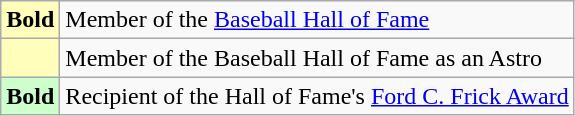<table class="wikitable">
<tr>
<th scope="row" style="background:#ffb;"><strong>Bold</strong></th>
<td>Member of the <a href='#'>Baseball Hall of Fame</a></td>
</tr>
<tr>
<th scope="row" style="background:#ffb;"></th>
<td>Member of the Baseball Hall of Fame as an Astro</td>
</tr>
<tr>
<th scope="row" style="background:#cfc;"><strong>Bold</strong></th>
<td>Recipient of the Hall of Fame's <a href='#'>Ford C. Frick Award</a></td>
</tr>
</table>
